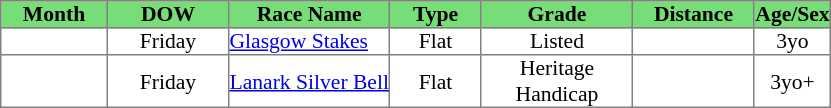<table class = "sortable" | border="1" cellpadding="0" style="border-collapse: collapse; font-size:90%">
<tr bgcolor="#77dd77" align="center">
<th style="width:70px">Month</th>
<th style="width:80px">DOW</th>
<th>Race Name</th>
<th style="width:60px">Type</th>
<th style="width:100px"><strong>Grade</strong></th>
<th style="width:80px">Distance</th>
<th style="width:50px">Age/Sex</th>
</tr>
<tr>
<td style="text-align:center"></td>
<td style="text-align:center">Friday</td>
<td><a href='#'>Glasgow Stakes</a></td>
<td style="text-align:center">Flat</td>
<td style="text-align:center">Listed</td>
<td style="text-align:center"></td>
<td style="text-align:center">3yo</td>
</tr>
<tr>
<td style="text-align:center"></td>
<td style="text-align:center">Friday</td>
<td><a href='#'>Lanark Silver Bell</a></td>
<td style="text-align:center">Flat</td>
<td style="text-align:center">Heritage Handicap</td>
<td style="text-align:center"></td>
<td style="text-align:center">3yo+</td>
</tr>
</table>
